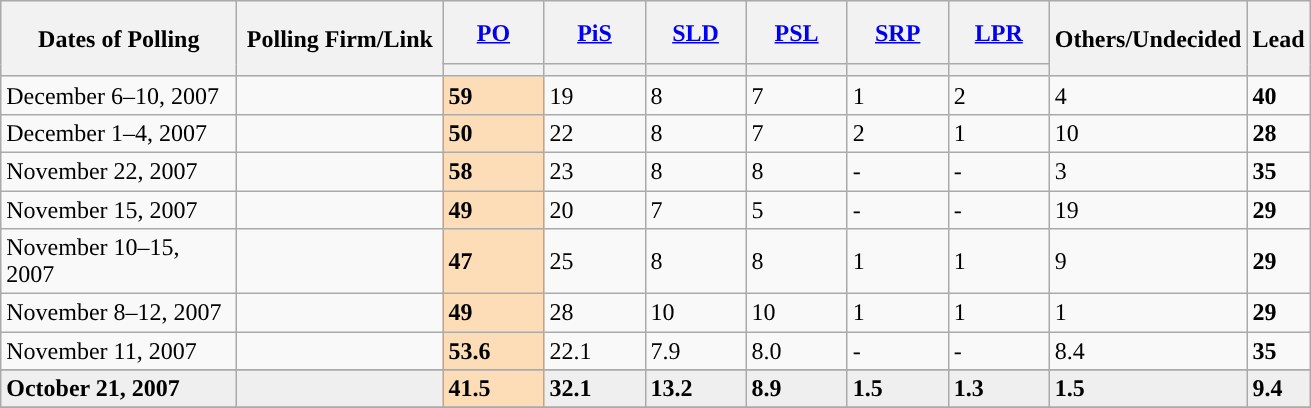<table class="wikitable sortable collapsible">
<tr style="height:42px; text-align:center; background-color:#E9E9E9">
<th rowspan="2" data-sort-type="date" style="width:150px;">Dates of Polling</th>
<th rowspan="2" style="width:130px;">Polling Firm/Link</th>
<th style="width:60px;" class="unsortable"><a href='#'>PO</a></th>
<th style="width:60px;" class="unsortable"><a href='#'>PiS</a></th>
<th style="width:60px;" class="unsortable"><a href='#'>SLD</a></th>
<th style="width:60px;" class="unsortable"><a href='#'>PSL</a></th>
<th style="width:60px;" class="unsortable"><a href='#'>SRP</a></th>
<th style="width:60px;" class="unsortable"><a href='#'>LPR</a></th>
<th rowspan="2" data-sort-type="number" style="width:40px;">Others/Undecided</th>
<th rowspan="2" data-sort-type="number" style="width:30px;">Lead</th>
</tr>
<tr>
<th data-sort-type="number" style="height:1px; background:"></th>
<th data-sort-type="number" style="height:1px; background:"></th>
<th data-sort-type="number" style="height:1px; background:"></th>
<th data-sort-type="number" style="height:1px; background:"></th>
<th data-sort-type="number" style="height:1px; background:"></th>
<th data-sort-type="number" style="height:1px; background:"></th>
</tr>
<tr>
<td>December 6–10, 2007</td>
<td></td>
<td style="background:#FDDCB8"><strong>59</strong></td>
<td>19</td>
<td>8</td>
<td>7</td>
<td>1</td>
<td>2</td>
<td>4</td>
<td style="background:"><strong>40</strong></td>
</tr>
<tr>
<td>December 1–4, 2007</td>
<td></td>
<td style="background:#FDDCB8"><strong>50</strong></td>
<td>22</td>
<td>8</td>
<td>7</td>
<td>2</td>
<td>1</td>
<td>10</td>
<td style="background:"><strong>28</strong></td>
</tr>
<tr>
<td>November 22, 2007</td>
<td></td>
<td style="background:#FDDCB8"><strong>58</strong></td>
<td>23</td>
<td>8</td>
<td>8</td>
<td>-</td>
<td>-</td>
<td>3</td>
<td style="background:"><strong>35</strong></td>
</tr>
<tr>
<td>November 15, 2007</td>
<td></td>
<td style="background:#FDDCB8"><strong>49</strong></td>
<td>20</td>
<td>7</td>
<td>5</td>
<td>-</td>
<td>-</td>
<td>19</td>
<td style="background:"><strong>29</strong></td>
</tr>
<tr>
<td>November 10–15, 2007</td>
<td></td>
<td style="background:#FDDCB8"><strong>47</strong></td>
<td>25</td>
<td>8</td>
<td>8</td>
<td>1</td>
<td>1</td>
<td>9</td>
<td style="background:"><strong>29</strong></td>
</tr>
<tr>
<td>November 8–12, 2007</td>
<td></td>
<td style="background:#FDDCB8"><strong>49</strong></td>
<td>28</td>
<td>10</td>
<td>10</td>
<td>1</td>
<td>1</td>
<td>1</td>
<td style="background:"><strong>29</strong></td>
</tr>
<tr>
<td>November 11, 2007</td>
<td></td>
<td style="background:#FDDCB8"><strong>53.6</strong></td>
<td>22.1</td>
<td>7.9</td>
<td>8.0</td>
<td>-</td>
<td>-</td>
<td>8.4</td>
<td style="background:"><strong>35</strong></td>
</tr>
<tr>
</tr>
<tr style="background:#EFEFEF; font-weight:bold;">
<td>October 21, 2007</td>
<td></td>
<td style="background:#FDDCB8">41.5</td>
<td>32.1</td>
<td>13.2</td>
<td>8.9</td>
<td>1.5</td>
<td>1.3</td>
<td>1.5</td>
<td style="background:"><strong>9.4</strong></td>
</tr>
<tr>
</tr>
</table>
